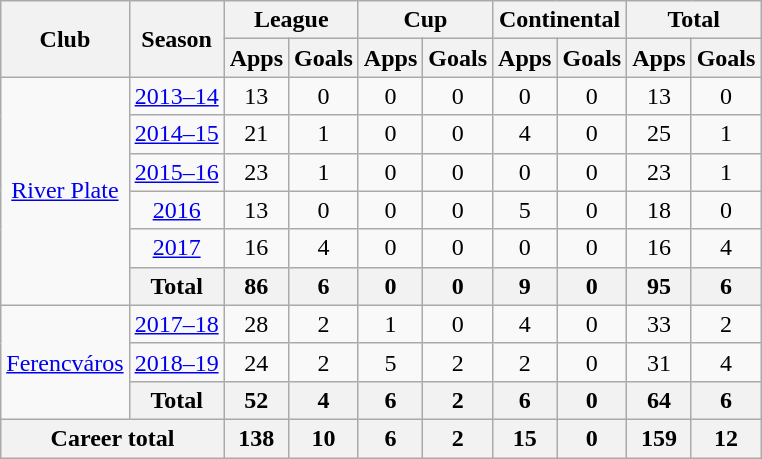<table class="wikitable" style="text-align: center;">
<tr>
<th rowspan="2">Club</th>
<th rowspan="2">Season</th>
<th colspan="2">League</th>
<th colspan="2">Cup</th>
<th colspan="2">Continental</th>
<th colspan="2">Total</th>
</tr>
<tr>
<th>Apps</th>
<th>Goals</th>
<th>Apps</th>
<th>Goals</th>
<th>Apps</th>
<th>Goals</th>
<th>Apps</th>
<th>Goals</th>
</tr>
<tr>
<td rowspan="6"><a href='#'>River Plate</a></td>
<td><a href='#'>2013–14</a></td>
<td>13</td>
<td>0</td>
<td>0</td>
<td>0</td>
<td>0</td>
<td>0</td>
<td>13</td>
<td>0</td>
</tr>
<tr>
<td><a href='#'>2014–15</a></td>
<td>21</td>
<td>1</td>
<td>0</td>
<td>0</td>
<td>4</td>
<td>0</td>
<td>25</td>
<td>1</td>
</tr>
<tr>
<td><a href='#'>2015–16</a></td>
<td>23</td>
<td>1</td>
<td>0</td>
<td>0</td>
<td>0</td>
<td>0</td>
<td>23</td>
<td>1</td>
</tr>
<tr>
<td><a href='#'>2016</a></td>
<td>13</td>
<td>0</td>
<td>0</td>
<td>0</td>
<td>5</td>
<td>0</td>
<td>18</td>
<td>0</td>
</tr>
<tr>
<td><a href='#'>2017</a></td>
<td>16</td>
<td>4</td>
<td>0</td>
<td>0</td>
<td>0</td>
<td>0</td>
<td>16</td>
<td>4</td>
</tr>
<tr>
<th>Total</th>
<th>86</th>
<th>6</th>
<th>0</th>
<th>0</th>
<th>9</th>
<th>0</th>
<th>95</th>
<th>6</th>
</tr>
<tr>
<td rowspan="3"><a href='#'>Ferencváros</a></td>
<td><a href='#'>2017–18</a></td>
<td>28</td>
<td>2</td>
<td>1</td>
<td>0</td>
<td>4</td>
<td>0</td>
<td>33</td>
<td>2</td>
</tr>
<tr>
<td><a href='#'>2018–19</a></td>
<td>24</td>
<td>2</td>
<td>5</td>
<td>2</td>
<td>2</td>
<td>0</td>
<td>31</td>
<td>4</td>
</tr>
<tr>
<th>Total</th>
<th>52</th>
<th>4</th>
<th>6</th>
<th>2</th>
<th>6</th>
<th>0</th>
<th>64</th>
<th>6</th>
</tr>
<tr>
<th colspan="2">Career total</th>
<th>138</th>
<th>10</th>
<th>6</th>
<th>2</th>
<th>15</th>
<th>0</th>
<th>159</th>
<th>12</th>
</tr>
</table>
